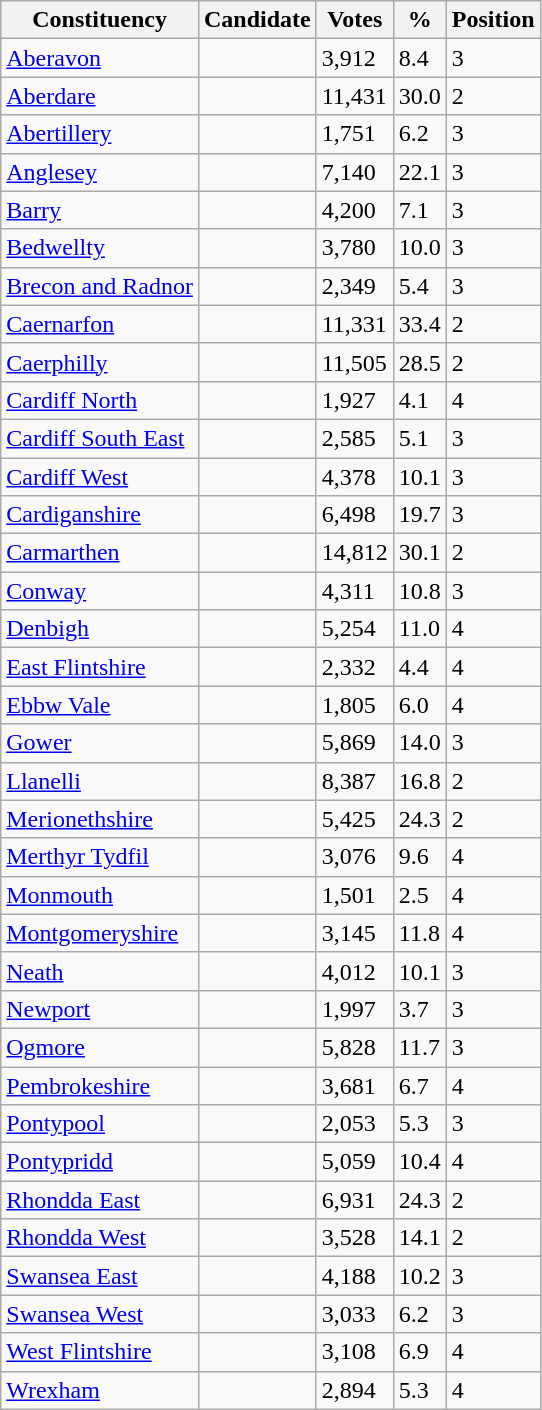<table class="wikitable sortable">
<tr>
<th>Constituency</th>
<th>Candidate</th>
<th>Votes</th>
<th>%</th>
<th>Position</th>
</tr>
<tr>
<td><a href='#'>Aberavon</a></td>
<td></td>
<td>3,912</td>
<td>8.4</td>
<td>3</td>
</tr>
<tr>
<td><a href='#'>Aberdare</a></td>
<td></td>
<td>11,431</td>
<td>30.0</td>
<td>2</td>
</tr>
<tr>
<td><a href='#'>Abertillery</a></td>
<td></td>
<td>1,751</td>
<td>6.2</td>
<td>3</td>
</tr>
<tr>
<td><a href='#'>Anglesey</a></td>
<td></td>
<td>7,140</td>
<td>22.1</td>
<td>3</td>
</tr>
<tr>
<td><a href='#'>Barry</a></td>
<td></td>
<td>4,200</td>
<td>7.1</td>
<td>3</td>
</tr>
<tr>
<td><a href='#'>Bedwellty</a></td>
<td></td>
<td>3,780</td>
<td>10.0</td>
<td>3</td>
</tr>
<tr>
<td><a href='#'>Brecon and Radnor</a></td>
<td></td>
<td>2,349</td>
<td>5.4</td>
<td>3</td>
</tr>
<tr>
<td><a href='#'>Caernarfon</a></td>
<td></td>
<td>11,331</td>
<td>33.4</td>
<td>2</td>
</tr>
<tr>
<td><a href='#'>Caerphilly</a></td>
<td></td>
<td>11,505</td>
<td>28.5</td>
<td>2</td>
</tr>
<tr>
<td><a href='#'>Cardiff North</a></td>
<td></td>
<td>1,927</td>
<td>4.1</td>
<td>4</td>
</tr>
<tr>
<td><a href='#'>Cardiff South East</a></td>
<td></td>
<td>2,585</td>
<td>5.1</td>
<td>3</td>
</tr>
<tr>
<td><a href='#'>Cardiff West</a></td>
<td></td>
<td>4,378</td>
<td>10.1</td>
<td>3</td>
</tr>
<tr>
<td><a href='#'>Cardiganshire</a></td>
<td></td>
<td>6,498</td>
<td>19.7</td>
<td>3</td>
</tr>
<tr>
<td><a href='#'>Carmarthen</a></td>
<td></td>
<td>14,812</td>
<td>30.1</td>
<td>2</td>
</tr>
<tr>
<td><a href='#'>Conway</a></td>
<td></td>
<td>4,311</td>
<td>10.8</td>
<td>3</td>
</tr>
<tr>
<td><a href='#'>Denbigh</a></td>
<td></td>
<td>5,254</td>
<td>11.0</td>
<td>4</td>
</tr>
<tr>
<td><a href='#'>East Flintshire</a></td>
<td></td>
<td>2,332</td>
<td>4.4</td>
<td>4</td>
</tr>
<tr>
<td><a href='#'>Ebbw Vale</a></td>
<td></td>
<td>1,805</td>
<td>6.0</td>
<td>4</td>
</tr>
<tr>
<td><a href='#'>Gower</a></td>
<td></td>
<td>5,869</td>
<td>14.0</td>
<td>3</td>
</tr>
<tr>
<td><a href='#'>Llanelli</a></td>
<td></td>
<td>8,387</td>
<td>16.8</td>
<td>2</td>
</tr>
<tr>
<td><a href='#'>Merionethshire</a></td>
<td></td>
<td>5,425</td>
<td>24.3</td>
<td>2</td>
</tr>
<tr>
<td><a href='#'>Merthyr Tydfil</a></td>
<td></td>
<td>3,076</td>
<td>9.6</td>
<td>4</td>
</tr>
<tr>
<td><a href='#'>Monmouth</a></td>
<td></td>
<td>1,501</td>
<td>2.5</td>
<td>4</td>
</tr>
<tr>
<td><a href='#'>Montgomeryshire</a></td>
<td></td>
<td>3,145</td>
<td>11.8</td>
<td>4</td>
</tr>
<tr>
<td><a href='#'>Neath</a></td>
<td></td>
<td>4,012</td>
<td>10.1</td>
<td>3</td>
</tr>
<tr>
<td><a href='#'>Newport</a></td>
<td></td>
<td>1,997</td>
<td>3.7</td>
<td>3</td>
</tr>
<tr>
<td><a href='#'>Ogmore</a></td>
<td></td>
<td>5,828</td>
<td>11.7</td>
<td>3</td>
</tr>
<tr>
<td><a href='#'>Pembrokeshire</a></td>
<td></td>
<td>3,681</td>
<td>6.7</td>
<td>4</td>
</tr>
<tr>
<td><a href='#'>Pontypool</a></td>
<td></td>
<td>2,053</td>
<td>5.3</td>
<td>3</td>
</tr>
<tr>
<td><a href='#'>Pontypridd</a></td>
<td></td>
<td>5,059</td>
<td>10.4</td>
<td>4</td>
</tr>
<tr>
<td><a href='#'>Rhondda East</a></td>
<td></td>
<td>6,931</td>
<td>24.3</td>
<td>2</td>
</tr>
<tr>
<td><a href='#'>Rhondda West</a></td>
<td></td>
<td>3,528</td>
<td>14.1</td>
<td>2</td>
</tr>
<tr>
<td><a href='#'>Swansea East</a></td>
<td></td>
<td>4,188</td>
<td>10.2</td>
<td>3</td>
</tr>
<tr>
<td><a href='#'>Swansea West</a></td>
<td></td>
<td>3,033</td>
<td>6.2</td>
<td>3</td>
</tr>
<tr>
<td><a href='#'>West Flintshire</a></td>
<td></td>
<td>3,108</td>
<td>6.9</td>
<td>4</td>
</tr>
<tr>
<td><a href='#'>Wrexham</a></td>
<td></td>
<td>2,894</td>
<td>5.3</td>
<td>4</td>
</tr>
</table>
